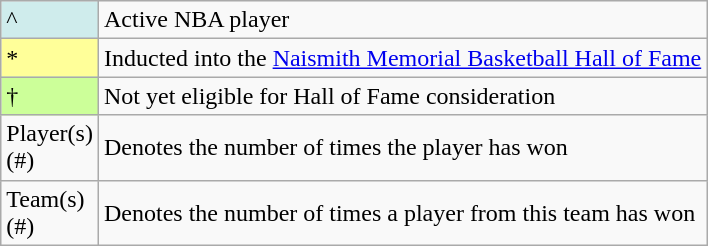<table class="wikitable">
<tr>
<td style="background:#CFECEC; width:1em">^</td>
<td>Active NBA player</td>
</tr>
<tr>
<td style="background:#FFFF99; width:1em">*</td>
<td>Inducted into the <a href='#'>Naismith Memorial Basketball Hall of Fame</a></td>
</tr>
<tr>
<td style="background:#CCFF99; width:1em">†</td>
<td>Not yet eligible for Hall of Fame consideration</td>
</tr>
<tr>
<td>Player(s) (#)</td>
<td>Denotes the number of times the player has won</td>
</tr>
<tr>
<td>Team(s) (#)</td>
<td>Denotes the number of times a player from this team has won</td>
</tr>
</table>
